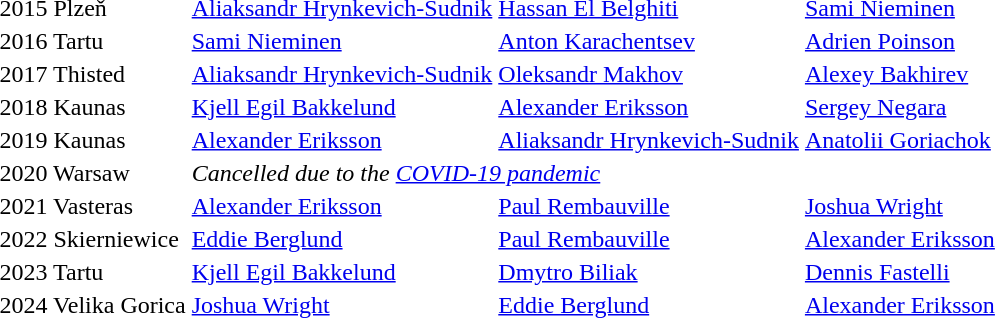<table>
<tr>
<td>2015 Plzeň</td>
<td> <a href='#'>Aliaksandr Hrynkevich-Sudnik</a></td>
<td> <a href='#'>Hassan El Belghiti</a></td>
<td> <a href='#'>Sami Nieminen</a></td>
</tr>
<tr>
<td>2016 Tartu</td>
<td> <a href='#'>Sami Nieminen</a></td>
<td> <a href='#'>Anton Karachentsev</a></td>
<td> <a href='#'>Adrien Poinson</a></td>
</tr>
<tr>
<td>2017 Thisted</td>
<td> <a href='#'>Aliaksandr Hrynkevich-Sudnik</a></td>
<td> <a href='#'>Oleksandr Makhov</a></td>
<td> <a href='#'>Alexey Bakhirev</a></td>
</tr>
<tr>
<td>2018 Kaunas</td>
<td> <a href='#'>Kjell Egil Bakkelund</a></td>
<td> <a href='#'>Alexander Eriksson</a></td>
<td> <a href='#'>Sergey Negara</a></td>
</tr>
<tr>
<td>2019 Kaunas</td>
<td> <a href='#'>Alexander Eriksson</a></td>
<td> <a href='#'>Aliaksandr Hrynkevich-Sudnik</a></td>
<td> <a href='#'>Anatolii Goriachok</a></td>
</tr>
<tr>
<td>2020 Warsaw</td>
<td colspan=3><em>Cancelled due to the <a href='#'>COVID-19 pandemic</a></em></td>
</tr>
<tr>
<td>2021 Vasteras</td>
<td> <a href='#'>Alexander Eriksson</a></td>
<td> <a href='#'>Paul Rembauville</a></td>
<td> <a href='#'>Joshua Wright</a></td>
</tr>
<tr>
<td>2022 Skierniewice</td>
<td> <a href='#'>Eddie Berglund</a></td>
<td> <a href='#'>Paul Rembauville</a></td>
<td> <a href='#'>Alexander Eriksson</a></td>
</tr>
<tr>
<td>2023 Tartu</td>
<td> <a href='#'>Kjell Egil Bakkelund</a></td>
<td> <a href='#'>Dmytro Biliak</a></td>
<td> <a href='#'>Dennis Fastelli</a></td>
</tr>
<tr>
<td>2024 Velika Gorica</td>
<td> <a href='#'>Joshua Wright</a></td>
<td> <a href='#'>Eddie Berglund</a></td>
<td> <a href='#'>Alexander Eriksson</a></td>
</tr>
</table>
